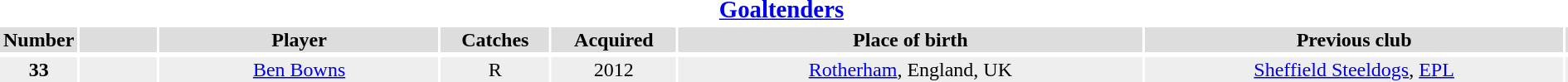<table>
<tr>
<th colspan=7><big><a href='#'>Goaltenders</a></big></th>
</tr>
<tr style="background:#ddd;">
<th width=5%>Number</th>
<th width=5%></th>
<th width=18%>Player</th>
<th width=7%>Catches</th>
<th width=8%>Acquired</th>
<th width=30%>Place of birth</th>
<th width=37%>Previous club</th>
<td></td>
</tr>
<tr bgcolor="#eeeeee">
</tr>
<tr style="background:#eee;">
<td align=center><strong>33</strong></td>
<td align=center></td>
<td align=center><a href='#'>Ben Bowns</a></td>
<td align=center>R</td>
<td align=center>2012</td>
<td align=center><a href='#'>Rotherham</a>, England, UK</td>
<td align=center><a href='#'>Sheffield Steeldogs</a>, <a href='#'>EPL</a></td>
<td></td>
</tr>
</table>
